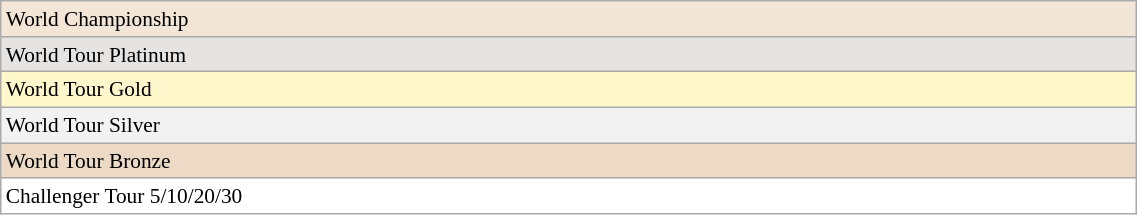<table class=wikitable style=font-size:89%;width:60%>
<tr style="background:#F3E6D7;">
<td>World Championship</td>
</tr>
<tr style="background:#E5E4E2;">
<td>World Tour Platinum</td>
</tr>
<tr style="background:#fff7cc;">
<td>World Tour Gold</td>
</tr>
<tr style="background:#f2f2f2;">
<td>World Tour Silver</td>
</tr>
<tr style="background:#ecd9c6;">
<td>World Tour Bronze</td>
</tr>
<tr style="background:#fff;">
<td>Challenger Tour 5/10/20/30</td>
</tr>
</table>
